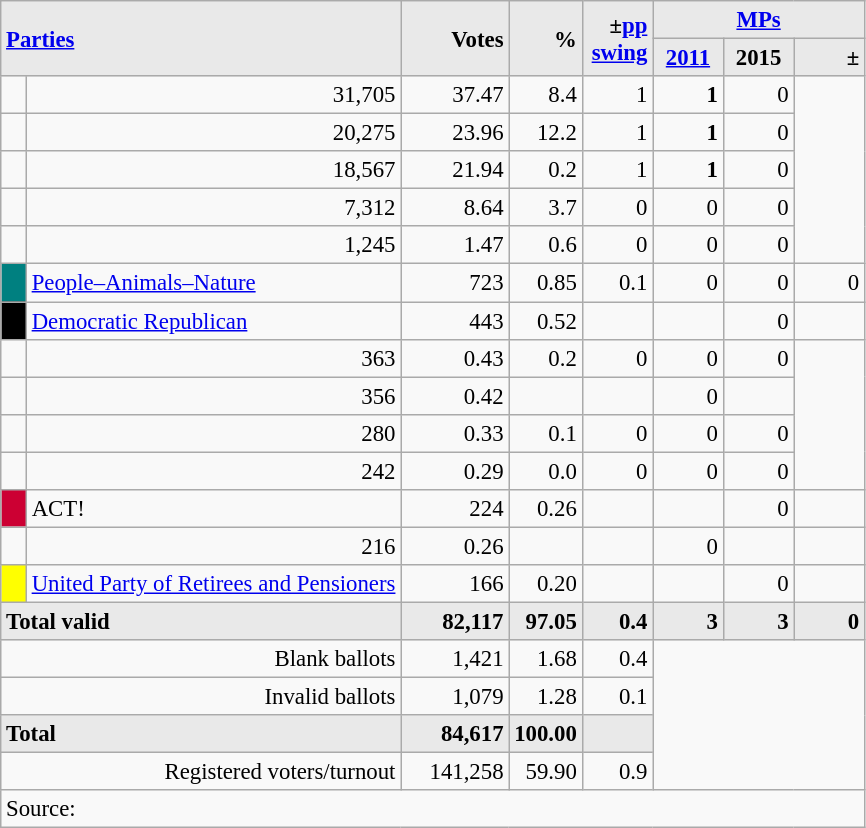<table class="wikitable" style="text-align:right; font-size:95%;">
<tr>
<th rowspan="2" colspan="2" style="background:#e9e9e9; text-align:left;" alignleft><a href='#'>Parties</a></th>
<th rowspan="2" style="background:#e9e9e9; text-align:right;">Votes</th>
<th rowspan="2" style="background:#e9e9e9; text-align:right;">%</th>
<th rowspan="2" style="background:#e9e9e9; text-align:right;">±<a href='#'>pp</a> <a href='#'>swing</a></th>
<th colspan="3" style="background:#e9e9e9; text-align:center;"><a href='#'>MPs</a></th>
</tr>
<tr style="background-color:#E9E9E9">
<th style="background-color:#E9E9E9;text-align:center;"><a href='#'>2011</a></th>
<th style="background-color:#E9E9E9;text-align:center;">2015</th>
<th style="background:#e9e9e9; text-align:right;">±</th>
</tr>
<tr>
<td></td>
<td>31,705</td>
<td>37.47</td>
<td>8.4</td>
<td>1</td>
<td><strong>1</strong></td>
<td>0</td>
</tr>
<tr>
<td> </td>
<td>20,275</td>
<td>23.96</td>
<td>12.2</td>
<td>1</td>
<td><strong>1</strong></td>
<td>0</td>
</tr>
<tr>
<td></td>
<td>18,567</td>
<td>21.94</td>
<td>0.2</td>
<td>1</td>
<td><strong>1</strong></td>
<td>0</td>
</tr>
<tr>
<td></td>
<td>7,312</td>
<td>8.64</td>
<td>3.7</td>
<td>0</td>
<td>0</td>
<td>0</td>
</tr>
<tr>
<td></td>
<td>1,245</td>
<td>1.47</td>
<td>0.6</td>
<td>0</td>
<td>0</td>
<td>0</td>
</tr>
<tr>
<td style="width: 10px" bgcolor="teal" align="center"></td>
<td align="left"><a href='#'>People–Animals–Nature</a></td>
<td>723</td>
<td>0.85</td>
<td>0.1</td>
<td>0</td>
<td>0</td>
<td>0</td>
</tr>
<tr>
<td style="width: 10px" bgcolor=black align="center"></td>
<td align=left><a href='#'>Democratic Republican</a></td>
<td>443</td>
<td>0.52</td>
<td></td>
<td></td>
<td>0</td>
<td></td>
</tr>
<tr>
<td></td>
<td>363</td>
<td>0.43</td>
<td>0.2</td>
<td>0</td>
<td>0</td>
<td>0</td>
</tr>
<tr>
<td></td>
<td>356</td>
<td>0.42</td>
<td></td>
<td></td>
<td>0</td>
<td></td>
</tr>
<tr>
<td></td>
<td>280</td>
<td>0.33</td>
<td>0.1</td>
<td>0</td>
<td>0</td>
<td>0</td>
</tr>
<tr>
<td></td>
<td>242</td>
<td>0.29</td>
<td>0.0</td>
<td>0</td>
<td>0</td>
<td>0</td>
</tr>
<tr>
<td style="width:10px; background:#CC0033; text-align:center;"></td>
<td style="text-align:left;">ACT! </td>
<td>224</td>
<td>0.26</td>
<td></td>
<td></td>
<td>0</td>
<td></td>
</tr>
<tr>
<td></td>
<td>216</td>
<td>0.26</td>
<td></td>
<td></td>
<td>0</td>
<td></td>
</tr>
<tr>
<td style="width: 10px" bgcolor=yellow align="center"></td>
<td align=left><a href='#'>United Party of Retirees and Pensioners</a></td>
<td>166</td>
<td>0.20</td>
<td></td>
<td></td>
<td>0</td>
<td></td>
</tr>
<tr>
<td colspan=2 align=left style="background-color:#E9E9E9"><strong>Total valid</strong></td>
<td width="65" align="right" style="background-color:#E9E9E9"><strong>82,117</strong></td>
<td width="40" align="right" style="background-color:#E9E9E9"><strong>97.05</strong></td>
<td width="40" align="right" style="background-color:#E9E9E9"><strong>0.4</strong></td>
<td width="40" align="right" style="background-color:#E9E9E9"><strong>3</strong></td>
<td width="40" align="right" style="background-color:#E9E9E9"><strong>3</strong></td>
<td width="40" align="right" style="background-color:#E9E9E9"><strong>0</strong></td>
</tr>
<tr>
<td colspan=2>Blank ballots</td>
<td>1,421</td>
<td>1.68</td>
<td>0.4</td>
<td colspan=4 rowspan=4></td>
</tr>
<tr>
<td colspan=2>Invalid ballots</td>
<td>1,079</td>
<td>1.28</td>
<td>0.1</td>
</tr>
<tr>
<td colspan=2 width="259" align=left style="background-color:#E9E9E9"><strong>Total</strong></td>
<td width="50" align="right" style="background-color:#E9E9E9"><strong>84,617</strong></td>
<td width="40" align="right" style="background-color:#E9E9E9"><strong>100.00</strong></td>
<td width="40" align="right" style="background-color:#E9E9E9"></td>
</tr>
<tr>
<td colspan=2>Registered voters/turnout</td>
<td>141,258</td>
<td>59.90</td>
<td>0.9</td>
</tr>
<tr>
<td colspan=11 align=left>Source: </td>
</tr>
</table>
